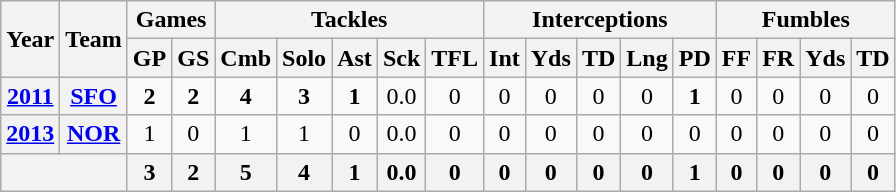<table class="wikitable" style="text-align:center">
<tr>
<th rowspan="2">Year</th>
<th rowspan="2">Team</th>
<th colspan="2">Games</th>
<th colspan="5">Tackles</th>
<th colspan="5">Interceptions</th>
<th colspan="4">Fumbles</th>
</tr>
<tr>
<th>GP</th>
<th>GS</th>
<th>Cmb</th>
<th>Solo</th>
<th>Ast</th>
<th>Sck</th>
<th>TFL</th>
<th>Int</th>
<th>Yds</th>
<th>TD</th>
<th>Lng</th>
<th>PD</th>
<th>FF</th>
<th>FR</th>
<th>Yds</th>
<th>TD</th>
</tr>
<tr>
<th><a href='#'>2011</a></th>
<th><a href='#'>SFO</a></th>
<td><strong>2</strong></td>
<td><strong>2</strong></td>
<td><strong>4</strong></td>
<td><strong>3</strong></td>
<td><strong>1</strong></td>
<td>0.0</td>
<td>0</td>
<td>0</td>
<td>0</td>
<td>0</td>
<td>0</td>
<td><strong>1</strong></td>
<td>0</td>
<td>0</td>
<td>0</td>
<td>0</td>
</tr>
<tr>
<th><a href='#'>2013</a></th>
<th><a href='#'>NOR</a></th>
<td>1</td>
<td>0</td>
<td>1</td>
<td>1</td>
<td>0</td>
<td>0.0</td>
<td>0</td>
<td>0</td>
<td>0</td>
<td>0</td>
<td>0</td>
<td>0</td>
<td>0</td>
<td>0</td>
<td>0</td>
<td>0</td>
</tr>
<tr>
<th colspan="2"></th>
<th>3</th>
<th>2</th>
<th>5</th>
<th>4</th>
<th>1</th>
<th>0.0</th>
<th>0</th>
<th>0</th>
<th>0</th>
<th>0</th>
<th>0</th>
<th>1</th>
<th>0</th>
<th>0</th>
<th>0</th>
<th>0</th>
</tr>
</table>
